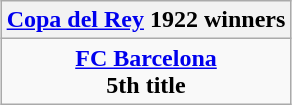<table class="wikitable" style="text-align: center; margin: 0 auto;">
<tr>
<th><a href='#'>Copa del Rey</a> 1922 winners</th>
</tr>
<tr>
<td><strong><a href='#'>FC Barcelona</a></strong><br><strong>5th title</strong></td>
</tr>
</table>
